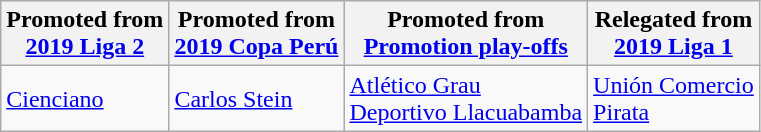<table class="wikitable">
<tr>
<th>Promoted from<br><a href='#'>2019 Liga 2</a></th>
<th>Promoted from<br><a href='#'>2019 Copa Perú</a></th>
<th>Promoted from<br><a href='#'>Promotion play-offs</a></th>
<th>Relegated from<br><a href='#'>2019 Liga 1</a></th>
</tr>
<tr>
<td> <a href='#'>Cienciano</a> </td>
<td> <a href='#'>Carlos Stein</a> </td>
<td> <a href='#'>Atlético Grau</a> <br> <a href='#'>Deportivo Llacuabamba</a> </td>
<td> <a href='#'>Unión Comercio</a> <br> <a href='#'>Pirata</a> </td>
</tr>
</table>
